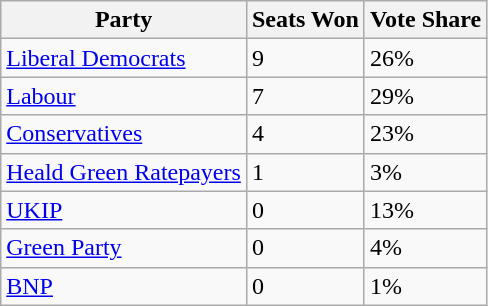<table class="wikitable sortable">
<tr>
<th>Party</th>
<th>Seats Won</th>
<th>Vote Share</th>
</tr>
<tr>
<td><a href='#'>Liberal Democrats</a></td>
<td>9</td>
<td>26%</td>
</tr>
<tr>
<td><a href='#'>Labour</a></td>
<td>7</td>
<td>29%</td>
</tr>
<tr>
<td><a href='#'>Conservatives</a></td>
<td>4</td>
<td>23%</td>
</tr>
<tr>
<td><a href='#'>Heald Green Ratepayers</a></td>
<td>1</td>
<td>3%</td>
</tr>
<tr>
<td><a href='#'>UKIP</a></td>
<td>0</td>
<td>13%</td>
</tr>
<tr>
<td><a href='#'>Green Party</a></td>
<td>0</td>
<td>4%</td>
</tr>
<tr>
<td><a href='#'>BNP</a></td>
<td>0</td>
<td>1%</td>
</tr>
</table>
